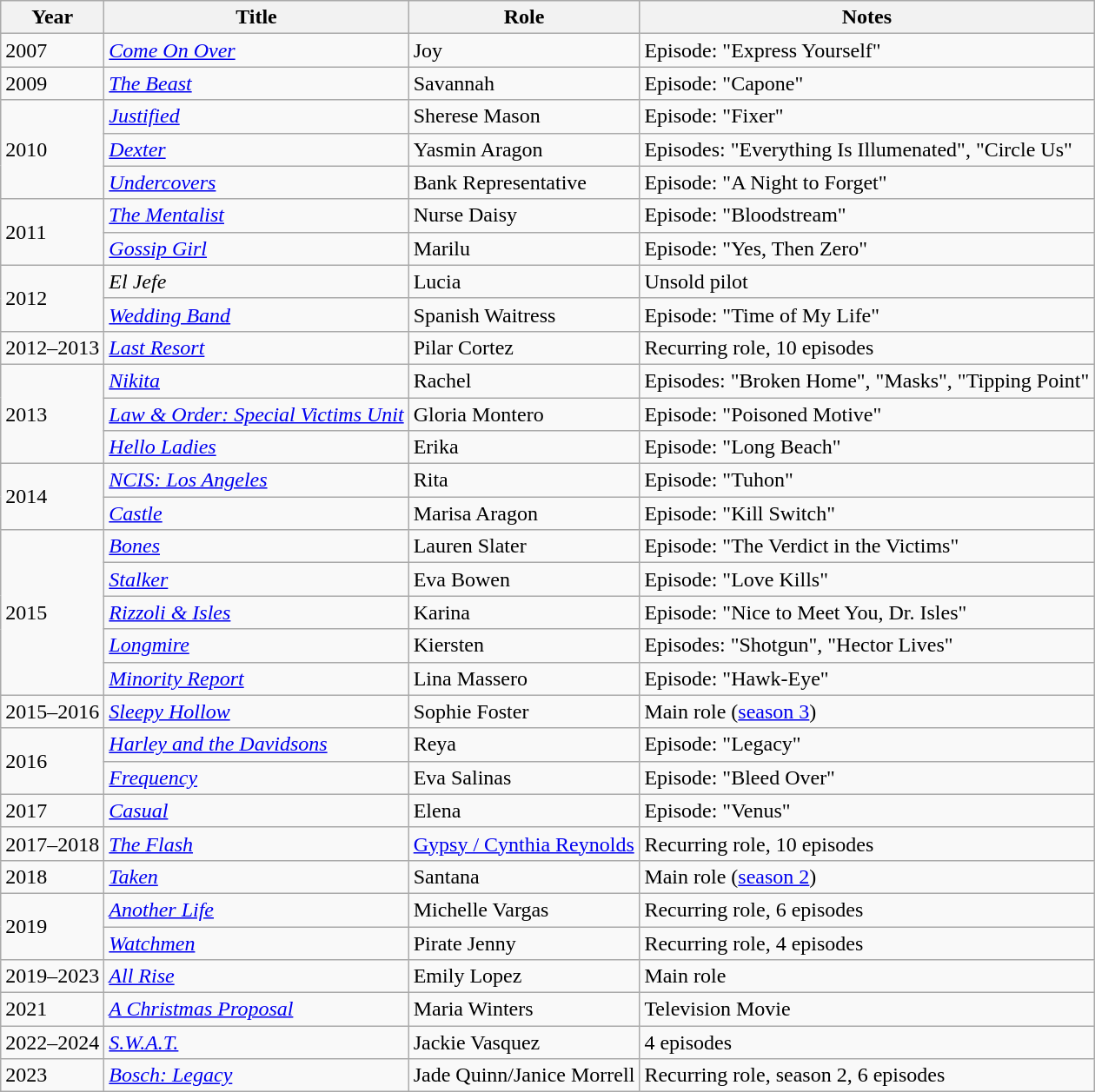<table class="wikitable sortable">
<tr>
<th>Year</th>
<th>Title</th>
<th>Role</th>
<th class="unsortable">Notes</th>
</tr>
<tr>
<td>2007</td>
<td><em><a href='#'>Come On Over</a></em></td>
<td>Joy</td>
<td>Episode: "Express Yourself"</td>
</tr>
<tr>
<td>2009</td>
<td><em><a href='#'>The Beast</a></em></td>
<td>Savannah</td>
<td>Episode: "Capone"</td>
</tr>
<tr>
<td rowspan=3>2010</td>
<td><em><a href='#'>Justified</a></em></td>
<td>Sherese Mason</td>
<td>Episode: "Fixer"</td>
</tr>
<tr>
<td><em><a href='#'>Dexter</a></em></td>
<td>Yasmin Aragon</td>
<td>Episodes: "Everything Is Illumenated", "Circle Us"</td>
</tr>
<tr>
<td><em><a href='#'>Undercovers</a></em></td>
<td>Bank Representative</td>
<td>Episode: "A Night to Forget"</td>
</tr>
<tr>
<td rowspan=2>2011</td>
<td><em><a href='#'>The Mentalist</a></em></td>
<td>Nurse Daisy</td>
<td>Episode: "Bloodstream"</td>
</tr>
<tr>
<td><em><a href='#'>Gossip Girl</a></em></td>
<td>Marilu</td>
<td>Episode: "Yes, Then Zero"</td>
</tr>
<tr>
<td rowspan=2>2012</td>
<td><em>El Jefe</em></td>
<td>Lucia</td>
<td>Unsold pilot</td>
</tr>
<tr>
<td><em><a href='#'>Wedding Band</a></em></td>
<td>Spanish Waitress</td>
<td>Episode: "Time of My Life"</td>
</tr>
<tr>
<td>2012–2013</td>
<td><em><a href='#'>Last Resort</a></em></td>
<td>Pilar Cortez</td>
<td>Recurring role, 10 episodes</td>
</tr>
<tr>
<td rowspan=3>2013</td>
<td><em><a href='#'>Nikita</a></em></td>
<td>Rachel</td>
<td>Episodes: "Broken Home", "Masks", "Tipping Point"</td>
</tr>
<tr>
<td><em><a href='#'>Law & Order: Special Victims Unit</a></em></td>
<td>Gloria Montero</td>
<td>Episode: "Poisoned Motive"</td>
</tr>
<tr>
<td><em><a href='#'>Hello Ladies</a></em></td>
<td>Erika</td>
<td>Episode: "Long Beach"</td>
</tr>
<tr>
<td rowspan=2>2014</td>
<td><em><a href='#'>NCIS: Los Angeles</a></em></td>
<td>Rita</td>
<td>Episode: "Tuhon"</td>
</tr>
<tr>
<td><em><a href='#'>Castle</a></em></td>
<td>Marisa Aragon</td>
<td>Episode: "Kill Switch"</td>
</tr>
<tr>
<td rowspan=5>2015</td>
<td><em><a href='#'>Bones</a></em></td>
<td>Lauren Slater</td>
<td>Episode: "The Verdict in the Victims"</td>
</tr>
<tr>
<td><em><a href='#'>Stalker</a></em></td>
<td>Eva Bowen</td>
<td>Episode: "Love Kills"</td>
</tr>
<tr>
<td><em><a href='#'>Rizzoli & Isles</a></em></td>
<td>Karina</td>
<td>Episode: "Nice to Meet You, Dr. Isles"</td>
</tr>
<tr>
<td><em><a href='#'>Longmire</a></em></td>
<td>Kiersten</td>
<td>Episodes: "Shotgun", "Hector Lives"</td>
</tr>
<tr>
<td><em><a href='#'>Minority Report</a></em></td>
<td>Lina Massero</td>
<td>Episode: "Hawk-Eye"</td>
</tr>
<tr>
<td>2015–2016</td>
<td><em><a href='#'>Sleepy Hollow</a></em></td>
<td>Sophie Foster</td>
<td>Main role (<a href='#'>season 3</a>)</td>
</tr>
<tr>
<td rowspan=2>2016</td>
<td><em><a href='#'>Harley and the Davidsons</a></em></td>
<td>Reya</td>
<td>Episode: "Legacy"</td>
</tr>
<tr>
<td><em><a href='#'>Frequency</a></em></td>
<td>Eva Salinas</td>
<td>Episode: "Bleed Over"</td>
</tr>
<tr>
<td>2017</td>
<td><em><a href='#'>Casual</a></em></td>
<td>Elena</td>
<td>Episode: "Venus"</td>
</tr>
<tr>
<td>2017–2018</td>
<td><em><a href='#'>The Flash</a></em></td>
<td><a href='#'>Gypsy / Cynthia Reynolds</a></td>
<td>Recurring role, 10 episodes</td>
</tr>
<tr>
<td>2018</td>
<td><em><a href='#'>Taken</a></em></td>
<td>Santana</td>
<td>Main role (<a href='#'>season 2</a>)</td>
</tr>
<tr>
<td rowspan=2>2019</td>
<td><em><a href='#'>Another Life</a></em></td>
<td>Michelle Vargas</td>
<td>Recurring role, 6 episodes</td>
</tr>
<tr>
<td><em><a href='#'>Watchmen</a></em></td>
<td>Pirate Jenny</td>
<td>Recurring role, 4 episodes</td>
</tr>
<tr>
<td>2019–2023</td>
<td><em><a href='#'>All Rise</a></em></td>
<td>Emily Lopez</td>
<td>Main role</td>
</tr>
<tr>
<td>2021</td>
<td><em><a href='#'>A Christmas Proposal</a></em></td>
<td>Maria Winters</td>
<td>Television Movie</td>
</tr>
<tr>
<td>2022–2024</td>
<td><em><a href='#'>S.W.A.T.</a></em></td>
<td>Jackie Vasquez</td>
<td>4 episodes</td>
</tr>
<tr>
<td>2023</td>
<td><em><a href='#'>Bosch: Legacy</a></em></td>
<td>Jade Quinn/Janice Morrell</td>
<td>Recurring role, season 2, 6 episodes</td>
</tr>
</table>
